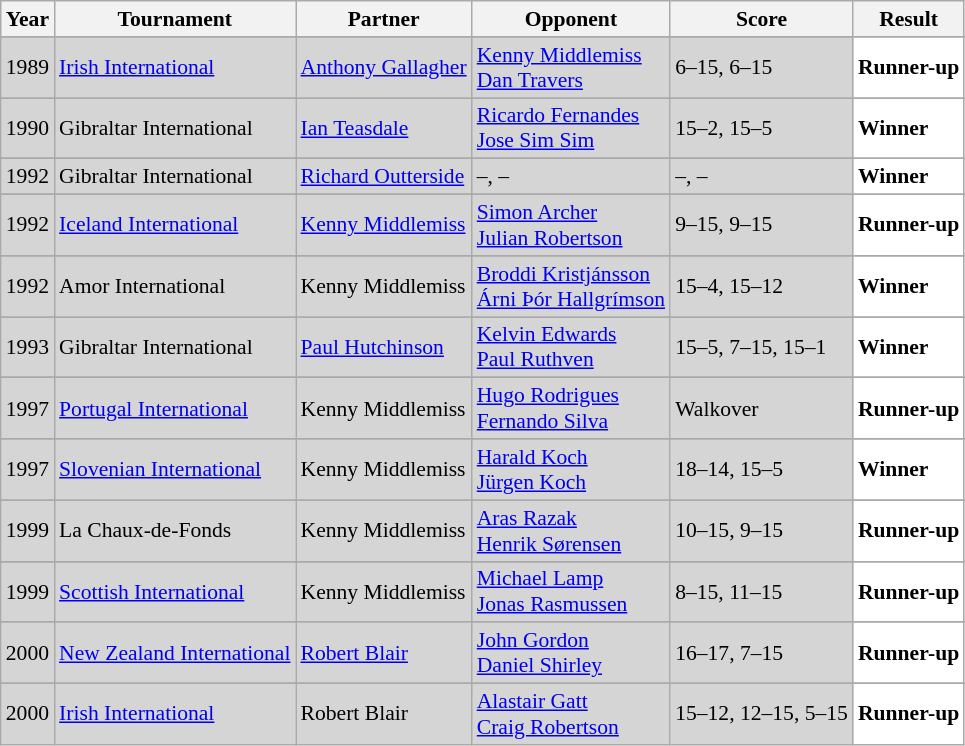<table class="sortable wikitable" style="font-size:90%;">
<tr>
<th>Year</th>
<th>Tournament</th>
<th>Partner</th>
<th>Opponent</th>
<th>Score</th>
<th>Result</th>
</tr>
<tr>
</tr>
<tr style="background:#D5D5D5">
<td align="center">1989</td>
<td align="left"><a href='#'>Irish International</a></td>
<td align="left"> <a href='#'>Anthony Gallagher</a></td>
<td align="left"> <a href='#'>Kenny Middlemiss</a> <br>  <a href='#'>Dan Travers</a></td>
<td align="left">6–15, 6–15</td>
<td style="text-align:left; background:white"> <strong>Runner-up</strong></td>
</tr>
<tr>
</tr>
<tr style="background:#D5D5D5">
<td align="center">1990</td>
<td align="left">Gibraltar International</td>
<td align="left"> <a href='#'>Ian Teasdale</a></td>
<td align="left"> <a href='#'>Ricardo Fernandes</a> <br>  <a href='#'>Jose Sim Sim</a></td>
<td align="left">15–2, 15–5</td>
<td style="text-align:left; background:white"> <strong>Winner</strong></td>
</tr>
<tr>
</tr>
<tr style="background:#D5D5D5">
<td align="center">1992</td>
<td align="left">Gibraltar International</td>
<td align="left"> <a href='#'>Richard Outterside</a></td>
<td align="left">–, –</td>
<td align="left">–, –</td>
<td style="text-align:left; background:white"> <strong>Winner</strong></td>
</tr>
<tr>
</tr>
<tr style="background:#D5D5D5">
<td align="center">1992</td>
<td align="left"><a href='#'>Iceland International</a></td>
<td align="left"> <a href='#'>Kenny Middlemiss</a></td>
<td align="left"> <a href='#'>Simon Archer</a> <br>  <a href='#'>Julian Robertson</a></td>
<td align="left">9–15, 9–15</td>
<td style="text-align:left; background:white"> <strong>Runner-up</strong></td>
</tr>
<tr>
</tr>
<tr style="background:#D5D5D5">
<td align="center">1992</td>
<td align="left">Amor International</td>
<td align="left"> Kenny Middlemiss</td>
<td align="left"> <a href='#'>Broddi Kristjánsson</a> <br>  <a href='#'>Árni Þór Hallgrímson</a></td>
<td align="left">15–4, 15–12</td>
<td style="text-align:left; background:white"> <strong>Winner</strong></td>
</tr>
<tr>
</tr>
<tr style="background:#D5D5D5">
<td align="center">1993</td>
<td align="left">Gibraltar International</td>
<td align="left"> <a href='#'>Paul Hutchinson</a></td>
<td align="left"> <a href='#'>Kelvin Edwards</a> <br>  <a href='#'>Paul Ruthven</a></td>
<td align="left">15–5, 7–15, 15–1</td>
<td style="text-align:left; background:white"> <strong>Winner</strong></td>
</tr>
<tr>
</tr>
<tr style="background:#D5D5D5">
<td align="center">1997</td>
<td align="left"><a href='#'>Portugal International</a></td>
<td align="left"> Kenny Middlemiss</td>
<td align="left"> <a href='#'>Hugo Rodrigues</a> <br>  <a href='#'>Fernando Silva</a></td>
<td align="left">Walkover</td>
<td style="text-align:left; background:white"> <strong>Runner-up</strong></td>
</tr>
<tr>
</tr>
<tr style="background:#D5D5D5">
<td align="center">1997</td>
<td align="left"><a href='#'>Slovenian International</a></td>
<td align="left"> Kenny Middlemiss</td>
<td align="left"> <a href='#'>Harald Koch</a> <br>  <a href='#'>Jürgen Koch</a></td>
<td align="left">18–14, 15–5</td>
<td style="text-align:left; background:white"> <strong>Winner</strong></td>
</tr>
<tr>
</tr>
<tr style="background:#D5D5D5">
<td align="center">1999</td>
<td align="left">La Chaux-de-Fonds</td>
<td align="left"> Kenny Middlemiss</td>
<td align="left"> <a href='#'>Aras Razak</a> <br>  <a href='#'>Henrik Sørensen</a></td>
<td align="left">10–15, 9–15</td>
<td style="text-align:left; background:white"> <strong>Runner-up</strong></td>
</tr>
<tr>
</tr>
<tr style="background:#D5D5D5">
<td align="center">1999</td>
<td align="left"><a href='#'>Scottish International</a></td>
<td align="left"> Kenny Middlemiss</td>
<td align="left"> <a href='#'>Michael Lamp</a> <br>  <a href='#'>Jonas Rasmussen</a></td>
<td align="left">8–15, 11–15</td>
<td style="text-align:left; background:white"> <strong>Runner-up</strong></td>
</tr>
<tr>
</tr>
<tr style="background:#D5D5D5">
<td align="center">2000</td>
<td align="left"><a href='#'>New Zealand International</a></td>
<td align="left"> <a href='#'>Robert Blair</a></td>
<td align="left"> <a href='#'>John Gordon</a> <br>  <a href='#'>Daniel Shirley</a></td>
<td align="left">16–17, 7–15</td>
<td style="text-align:left; background:white"> <strong>Runner-up</strong></td>
</tr>
<tr>
</tr>
<tr style="background:#D5D5D5">
<td align="center">2000</td>
<td align="left"><a href='#'>Irish International</a></td>
<td align="left"> Robert Blair</td>
<td align="left"> <a href='#'>Alastair Gatt</a> <br>  <a href='#'>Craig Robertson</a></td>
<td align="left">15–12, 12–15, 5–15</td>
<td style="text-align:left; background:white"> <strong>Runner-up</strong></td>
</tr>
</table>
